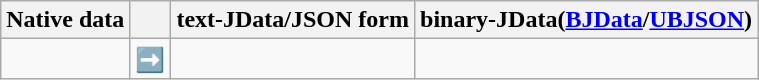<table class="wikitable tpl-blanktable">
<tr>
<th>Native data</th>
<th></th>
<th>text-JData/JSON form</th>
<th>binary-JData(<a href='#'>BJData</a>/<a href='#'>UBJSON</a>)</th>
</tr>
<tr>
<td></td>
<td>➡️</td>
<td></td>
<td></td>
</tr>
</table>
